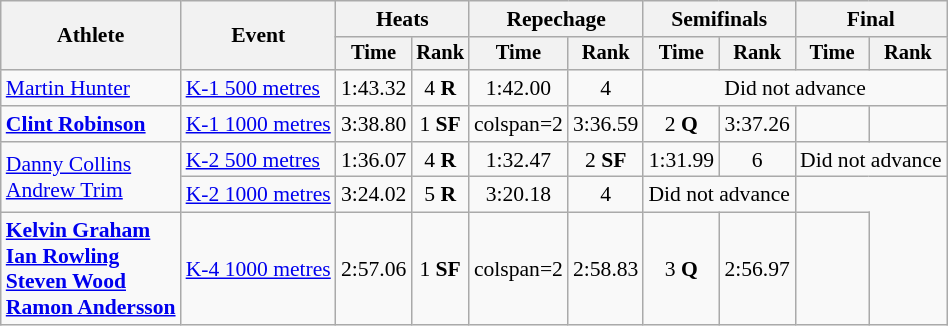<table class=wikitable style="font-size:90%">
<tr>
<th rowspan="2">Athlete</th>
<th rowspan="2">Event</th>
<th colspan=2>Heats</th>
<th colspan=2>Repechage</th>
<th colspan=2>Semifinals</th>
<th colspan=2>Final</th>
</tr>
<tr style="font-size:95%">
<th>Time</th>
<th>Rank</th>
<th>Time</th>
<th>Rank</th>
<th>Time</th>
<th>Rank</th>
<th>Time</th>
<th>Rank</th>
</tr>
<tr align=center>
<td align=left><a href='#'>Martin Hunter</a></td>
<td align=left><a href='#'>K-1 500 metres</a></td>
<td>1:43.32</td>
<td>4 <strong>R</strong></td>
<td>1:42.00</td>
<td>4</td>
<td colspan=4>Did not advance</td>
</tr>
<tr align=center>
<td align=left><strong><a href='#'>Clint Robinson</a></strong></td>
<td align=left><a href='#'>K-1 1000 metres</a></td>
<td>3:38.80</td>
<td>1 <strong>SF</strong></td>
<td>colspan=2</td>
<td>3:36.59</td>
<td>2 <strong>Q</strong></td>
<td>3:37.26</td>
<td></td>
</tr>
<tr align=center>
<td align=left rowspan=2><a href='#'>Danny Collins</a><br><a href='#'>Andrew Trim</a></td>
<td align=left><a href='#'>K-2 500 metres</a></td>
<td>1:36.07</td>
<td>4 <strong>R</strong></td>
<td>1:32.47</td>
<td>2 <strong>SF</strong></td>
<td>1:31.99</td>
<td>6</td>
<td colspan=2>Did not advance</td>
</tr>
<tr align=center>
<td align=left><a href='#'>K-2 1000 metres</a></td>
<td>3:24.02</td>
<td>5 <strong>R</strong></td>
<td>3:20.18</td>
<td>4</td>
<td colspan=2>Did not advance</td>
</tr>
<tr align=center>
<td align=left><strong><a href='#'>Kelvin Graham</a><br><a href='#'>Ian Rowling</a><br><a href='#'>Steven Wood</a><br><a href='#'>Ramon Andersson</a></strong></td>
<td align=left><a href='#'>K-4 1000 metres</a></td>
<td>2:57.06</td>
<td>1 <strong>SF</strong></td>
<td>colspan=2</td>
<td>2:58.83</td>
<td>3 <strong>Q</strong></td>
<td>2:56.97</td>
<td></td>
</tr>
</table>
